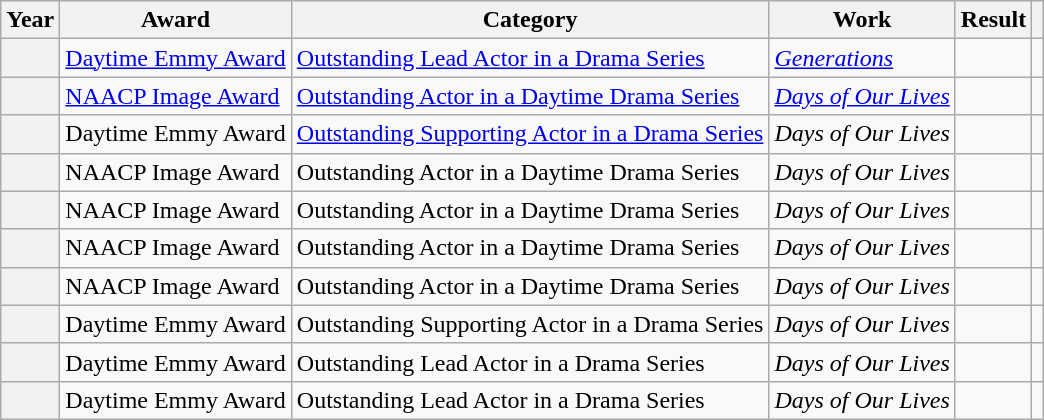<table class="wikitable sortable plainrowheaders">
<tr>
<th>Year</th>
<th>Award</th>
<th>Category</th>
<th>Work</th>
<th>Result</th>
<th scope="col" class="unsortable"></th>
</tr>
<tr>
<th scope="row"></th>
<td><a href='#'>Daytime Emmy Award</a></td>
<td><a href='#'>Outstanding Lead Actor in a Drama Series</a></td>
<td><em><a href='#'>Generations</a></em></td>
<td></td>
<td></td>
</tr>
<tr>
<th scope="row"></th>
<td><a href='#'>NAACP Image Award</a></td>
<td><a href='#'>Outstanding Actor in a Daytime Drama Series</a></td>
<td><em><a href='#'>Days of Our Lives</a></em></td>
<td></td>
<td></td>
</tr>
<tr>
<th scope="row"></th>
<td>Daytime Emmy Award</td>
<td><a href='#'>Outstanding Supporting Actor in a Drama Series</a></td>
<td><em>Days of Our Lives</em></td>
<td></td>
<td></td>
</tr>
<tr>
<th scope="row"></th>
<td>NAACP Image Award</td>
<td>Outstanding Actor in a Daytime Drama Series</td>
<td><em>Days of Our Lives</em></td>
<td></td>
<td></td>
</tr>
<tr>
<th scope="row"></th>
<td>NAACP Image Award</td>
<td>Outstanding Actor in a Daytime Drama Series</td>
<td><em>Days of Our Lives</em></td>
<td></td>
<td></td>
</tr>
<tr>
<th scope="row"></th>
<td>NAACP Image Award</td>
<td>Outstanding Actor in a Daytime Drama Series</td>
<td><em>Days of Our Lives</em></td>
<td></td>
<td></td>
</tr>
<tr>
<th scope="row"></th>
<td>NAACP Image Award</td>
<td>Outstanding Actor in a Daytime Drama Series</td>
<td><em>Days of Our Lives</em></td>
<td></td>
<td></td>
</tr>
<tr>
<th scope="row"></th>
<td>Daytime Emmy Award</td>
<td>Outstanding Supporting Actor in a Drama Series</td>
<td><em>Days of Our Lives</em></td>
<td></td>
<td></td>
</tr>
<tr>
<th scope="row"></th>
<td>Daytime Emmy Award</td>
<td>Outstanding Lead Actor in a Drama Series</td>
<td><em>Days of Our Lives</em></td>
<td></td>
<td></td>
</tr>
<tr>
<th scope="row"></th>
<td>Daytime Emmy Award</td>
<td>Outstanding Lead Actor in a Drama Series</td>
<td><em>Days of Our Lives</em></td>
<td></td>
<td></td>
</tr>
</table>
